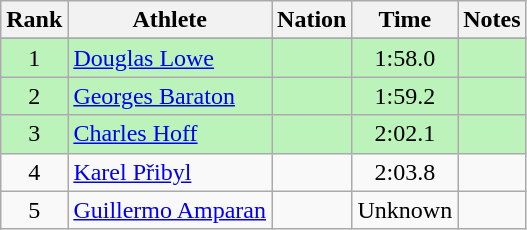<table class="wikitable sortable" style="text-align:center">
<tr>
<th>Rank</th>
<th>Athlete</th>
<th>Nation</th>
<th>Time</th>
<th>Notes</th>
</tr>
<tr>
</tr>
<tr bgcolor=bbf3bb>
<td>1</td>
<td align=left><a href='#'>Douglas Lowe</a></td>
<td align=left></td>
<td>1:58.0</td>
<td></td>
</tr>
<tr bgcolor=bbf3bb>
<td>2</td>
<td align=left><a href='#'>Georges Baraton</a></td>
<td align=left></td>
<td>1:59.2</td>
<td></td>
</tr>
<tr bgcolor=bbf3bb>
<td>3</td>
<td align=left><a href='#'>Charles Hoff</a></td>
<td align=left></td>
<td>2:02.1</td>
<td></td>
</tr>
<tr>
<td>4</td>
<td align=left><a href='#'>Karel Přibyl</a></td>
<td align=left></td>
<td>2:03.8</td>
<td></td>
</tr>
<tr>
<td>5</td>
<td align=left><a href='#'>Guillermo Amparan</a></td>
<td align=left></td>
<td data-sort-value=3:00.0>Unknown</td>
<td></td>
</tr>
</table>
